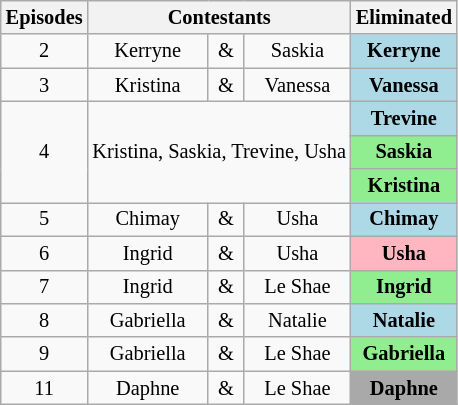<table class="wikitable" style="text-align:center; font-size:85%;">
<tr>
<th>Episodes</th>
<th colspan="3">Contestants</th>
<th>Eliminated</th>
</tr>
<tr>
<td>2</td>
<td>Kerryne</td>
<td>&</td>
<td>Saskia</td>
<td style="background:lightblue;"><strong>Kerryne</strong></td>
</tr>
<tr>
<td>3</td>
<td>Kristina</td>
<td>&</td>
<td>Vanessa</td>
<td style="background:lightblue;"><strong>Vanessa</strong></td>
</tr>
<tr>
<td rowspan="3">4</td>
<td rowspan="3" colspan="3">Kristina, Saskia, Trevine, Usha</td>
<td style="background:lightblue;"><strong>Trevine</strong></td>
</tr>
<tr>
<td style="background:lightgreen;"><strong>Saskia</strong></td>
</tr>
<tr>
<td style="background:lightgreen;"><strong>Kristina</strong></td>
</tr>
<tr>
<td>5</td>
<td>Chimay</td>
<td>&</td>
<td>Usha</td>
<td style="background:lightblue;"><strong>Chimay</strong></td>
</tr>
<tr>
<td>6</td>
<td>Ingrid</td>
<td>&</td>
<td>Usha</td>
<td style="background:lightpink;"><strong>Usha</strong></td>
</tr>
<tr>
<td>7</td>
<td>Ingrid</td>
<td>&</td>
<td>Le Shae</td>
<td style="background:lightgreen;"><strong>Ingrid</strong></td>
</tr>
<tr>
<td>8</td>
<td>Gabriella</td>
<td>&</td>
<td>Natalie</td>
<td style="background:lightblue;"><strong>Natalie</strong></td>
</tr>
<tr>
<td>9</td>
<td>Gabriella</td>
<td>&</td>
<td>Le Shae</td>
<td style="background:lightgreen;"><strong>Gabriella</strong></td>
</tr>
<tr>
<td>11</td>
<td>Daphne</td>
<td>&</td>
<td>Le Shae</td>
<td style="background:darkgrey;"><strong>Daphne</strong></td>
</tr>
</table>
